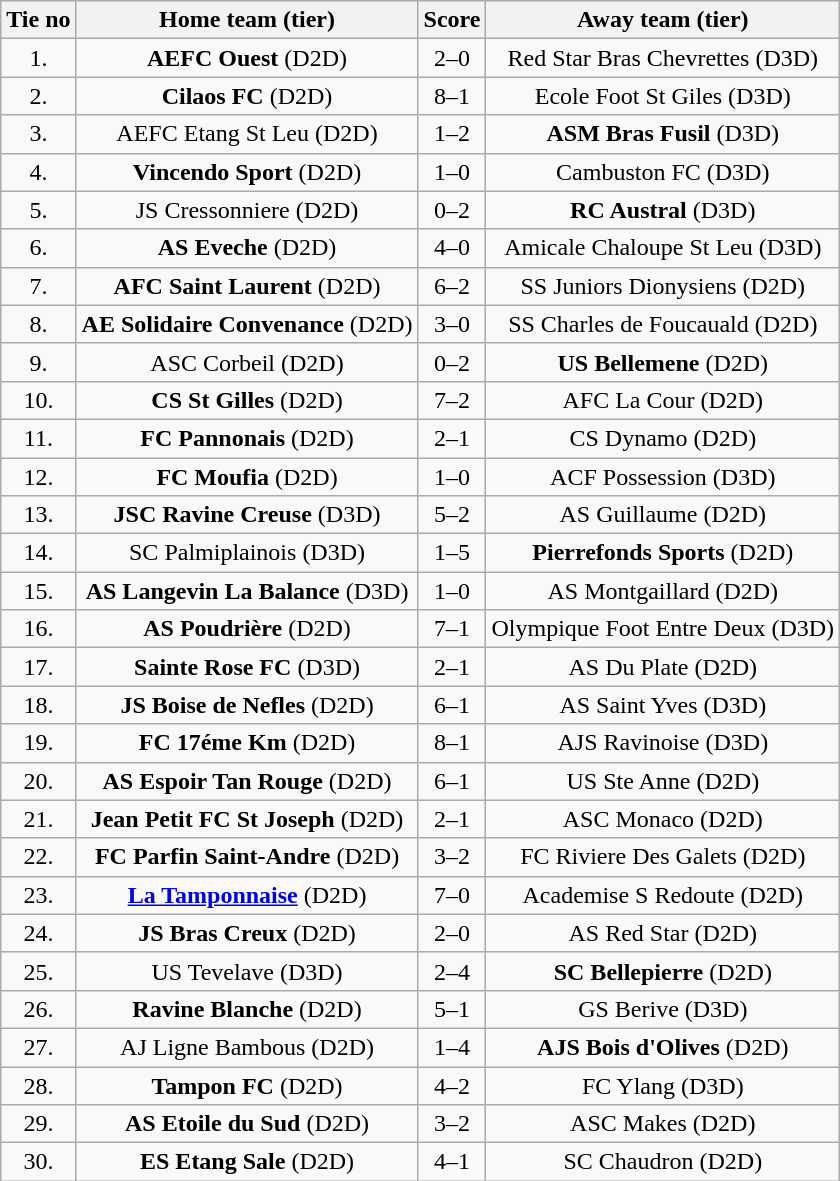<table class="wikitable" style="text-align: center">
<tr>
<th>Tie no</th>
<th>Home team (tier)</th>
<th>Score</th>
<th>Away team (tier)</th>
</tr>
<tr>
<td>1.</td>
<td> <strong>AEFC Ouest</strong> (D2D)</td>
<td>2–0</td>
<td>Red Star Bras Chevrettes (D3D) </td>
</tr>
<tr>
<td>2.</td>
<td> <strong>Cilaos FC</strong> (D2D)</td>
<td>8–1</td>
<td>Ecole Foot St Giles (D3D) </td>
</tr>
<tr>
<td>3.</td>
<td> AEFC Etang St Leu (D2D)</td>
<td>1–2</td>
<td><strong>ASM Bras Fusil</strong> (D3D) </td>
</tr>
<tr>
<td>4.</td>
<td> <strong>Vincendo Sport</strong> (D2D)</td>
<td>1–0</td>
<td>Cambuston FC (D3D) </td>
</tr>
<tr>
<td>5.</td>
<td> JS Cressonniere (D2D)</td>
<td>0–2</td>
<td><strong>RC Austral</strong> (D3D) </td>
</tr>
<tr>
<td>6.</td>
<td> <strong>AS Eveche</strong> (D2D)</td>
<td>4–0</td>
<td>Amicale Chaloupe St Leu (D3D) </td>
</tr>
<tr>
<td>7.</td>
<td> <strong>AFC Saint Laurent</strong> (D2D)</td>
<td>6–2</td>
<td>SS Juniors Dionysiens (D2D) </td>
</tr>
<tr>
<td>8.</td>
<td> <strong>AE Solidaire Convenance</strong> (D2D)</td>
<td>3–0</td>
<td>SS Charles de Foucauald (D2D) </td>
</tr>
<tr>
<td>9.</td>
<td> ASC Corbeil (D2D)</td>
<td>0–2</td>
<td><strong>US Bellemene </strong> (D2D) </td>
</tr>
<tr>
<td>10.</td>
<td> <strong>CS St Gilles</strong> (D2D)</td>
<td>7–2</td>
<td>AFC La Cour (D2D) </td>
</tr>
<tr>
<td>11.</td>
<td> <strong>FC Pannonais</strong> (D2D)</td>
<td>2–1</td>
<td>CS Dynamo (D2D) </td>
</tr>
<tr>
<td>12.</td>
<td> <strong>FC Moufia</strong> (D2D)</td>
<td>1–0</td>
<td>ACF Possession (D3D) </td>
</tr>
<tr>
<td>13.</td>
<td> <strong>JSC Ravine Creuse</strong> (D3D)</td>
<td>5–2</td>
<td>AS Guillaume (D2D) </td>
</tr>
<tr>
<td>14.</td>
<td> SC Palmiplainois (D3D)</td>
<td>1–5</td>
<td><strong>Pierrefonds Sports</strong> (D2D) </td>
</tr>
<tr>
<td>15.</td>
<td> <strong>AS Langevin La Balance</strong> (D3D)</td>
<td>1–0</td>
<td>AS Montgaillard (D2D) </td>
</tr>
<tr>
<td>16.</td>
<td> <strong>AS Poudrière</strong> (D2D)</td>
<td>7–1</td>
<td>Olympique Foot Entre Deux (D3D) </td>
</tr>
<tr>
<td>17.</td>
<td> <strong>Sainte Rose FC</strong> (D3D)</td>
<td>2–1</td>
<td>AS Du Plate (D2D) </td>
</tr>
<tr>
<td>18.</td>
<td> <strong>JS Boise de Nefles</strong> (D2D)</td>
<td>6–1</td>
<td>AS Saint Yves (D3D) </td>
</tr>
<tr>
<td>19.</td>
<td> <strong>FC 17éme Km</strong> (D2D)</td>
<td>8–1</td>
<td>AJS Ravinoise (D3D) </td>
</tr>
<tr>
<td>20.</td>
<td> <strong>AS Espoir Tan Rouge</strong> (D2D)</td>
<td>6–1</td>
<td>US Ste Anne (D2D) </td>
</tr>
<tr>
<td>21.</td>
<td> <strong>Jean Petit FC St Joseph</strong> (D2D)</td>
<td>2–1</td>
<td>ASC Monaco (D2D) </td>
</tr>
<tr>
<td>22.</td>
<td> <strong>FC Parfin Saint-Andre</strong> (D2D)</td>
<td>3–2</td>
<td>FC Riviere Des Galets (D2D) </td>
</tr>
<tr>
<td>23.</td>
<td> <strong><a href='#'>La Tamponnaise</a></strong> (D2D)</td>
<td>7–0</td>
<td>Academise S Redoute (D2D) </td>
</tr>
<tr>
<td>24.</td>
<td> <strong>JS Bras Creux</strong> (D2D)</td>
<td>2–0</td>
<td>AS Red Star (D2D) </td>
</tr>
<tr>
<td>25.</td>
<td> US Tevelave (D3D)</td>
<td>2–4</td>
<td><strong>SC Bellepierre</strong> (D2D) </td>
</tr>
<tr>
<td>26.</td>
<td> <strong>Ravine Blanche</strong> (D2D)</td>
<td>5–1</td>
<td>GS Berive (D3D) </td>
</tr>
<tr>
<td>27.</td>
<td> AJ Ligne Bambous (D2D)</td>
<td>1–4</td>
<td><strong>AJS Bois d'Olives</strong> (D2D) </td>
</tr>
<tr>
<td>28.</td>
<td> <strong>Tampon FC</strong> (D2D)</td>
<td>4–2</td>
<td>FC Ylang (D3D) </td>
</tr>
<tr>
<td>29.</td>
<td> <strong>AS Etoile du Sud</strong> (D2D)</td>
<td>3–2</td>
<td>ASC Makes (D2D) </td>
</tr>
<tr>
<td>30.</td>
<td> <strong>ES Etang Sale</strong> (D2D)</td>
<td>4–1</td>
<td>SC Chaudron (D2D) </td>
</tr>
</table>
